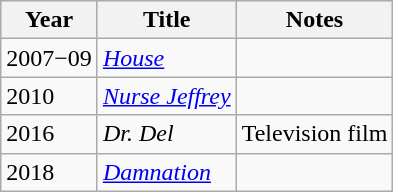<table class="wikitable sortable">
<tr>
<th>Year</th>
<th>Title</th>
<th class="unsortable">Notes</th>
</tr>
<tr>
<td>2007−09</td>
<td><em><a href='#'>House</a></em></td>
<td></td>
</tr>
<tr>
<td>2010</td>
<td><em><a href='#'>Nurse Jeffrey</a></em></td>
<td></td>
</tr>
<tr>
<td>2016</td>
<td><em>Dr. Del</em></td>
<td>Television film</td>
</tr>
<tr>
<td>2018</td>
<td><em><a href='#'>Damnation</a></em></td>
<td></td>
</tr>
</table>
